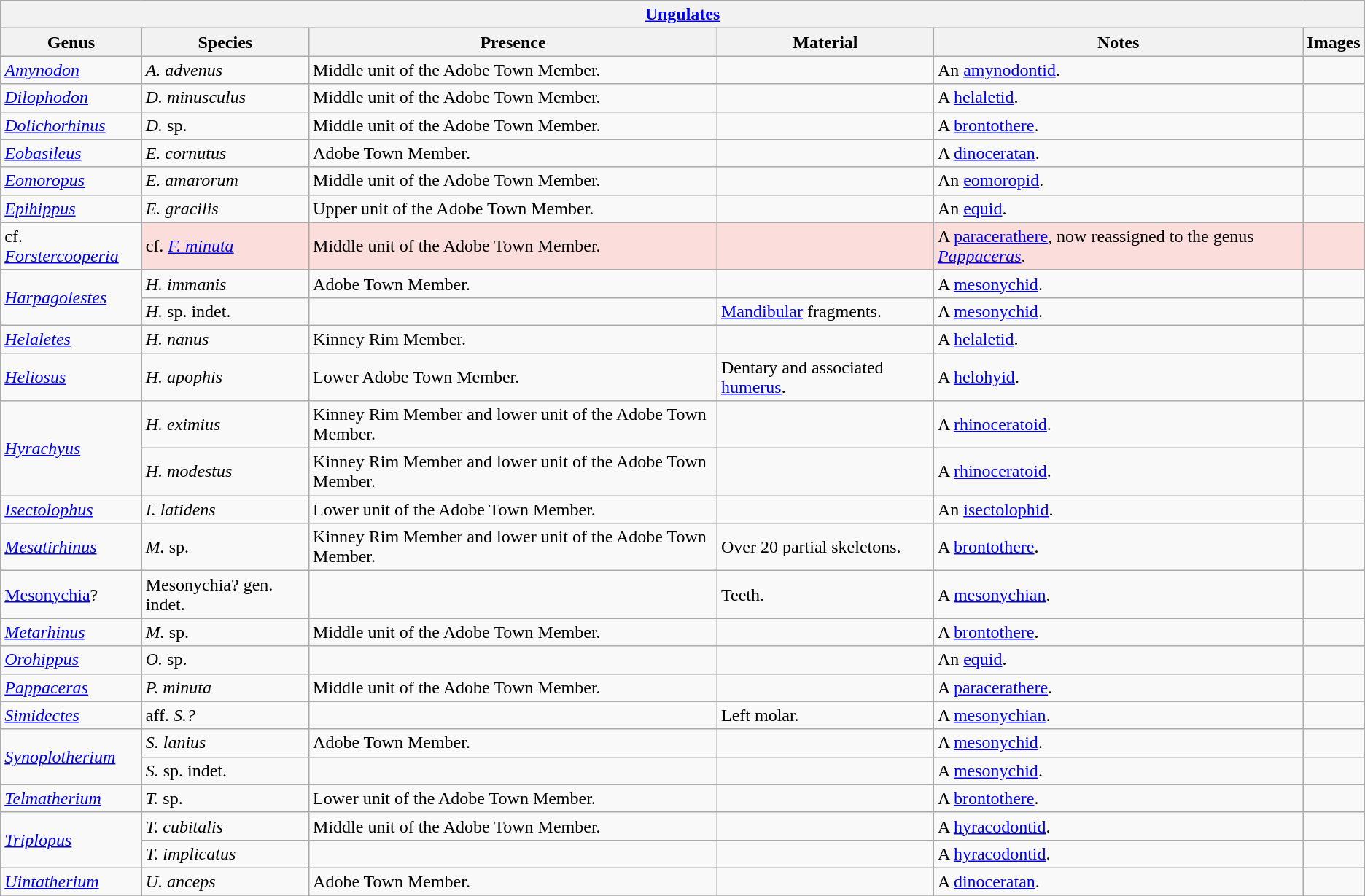<table class="wikitable" align="center">
<tr>
<th colspan="6" align="center"><strong><a href='#'>Ungulates</a></strong></th>
</tr>
<tr>
<th>Genus</th>
<th>Species</th>
<th>Presence</th>
<th><strong>Material</strong></th>
<th>Notes</th>
<th>Images</th>
</tr>
<tr>
<td><em><a href='#'>Amynodon</a></em></td>
<td><em>A. advenus</em></td>
<td>Middle unit of the Adobe Town Member.</td>
<td></td>
<td>An <a href='#'>amynodontid</a>.</td>
<td></td>
</tr>
<tr>
<td><em><a href='#'>Dilophodon</a></em></td>
<td><em>D. minusculus</em></td>
<td>Middle unit of the Adobe Town Member.</td>
<td></td>
<td>A <a href='#'>helaletid</a>.</td>
<td></td>
</tr>
<tr>
<td><em><a href='#'>Dolichorhinus</a></em></td>
<td><em>D.</em> sp.</td>
<td>Middle unit of the Adobe Town Member.</td>
<td></td>
<td>A <a href='#'>brontothere</a>.</td>
<td></td>
</tr>
<tr>
<td><em><a href='#'>Eobasileus</a></em></td>
<td><em>E. cornutus</em></td>
<td>Adobe Town Member.</td>
<td></td>
<td>A <a href='#'>dinoceratan</a>.</td>
<td></td>
</tr>
<tr>
<td><em><a href='#'>Eomoropus</a></em></td>
<td><em>E. amarorum</em></td>
<td>Middle unit of the Adobe Town Member.</td>
<td></td>
<td>An <a href='#'>eomoropid</a>.</td>
<td></td>
</tr>
<tr>
<td><em><a href='#'>Epihippus</a></em></td>
<td><em>E. gracilis</em></td>
<td>Upper unit of the Adobe Town Member.</td>
<td></td>
<td>An <a href='#'>equid</a>.</td>
<td></td>
</tr>
<tr>
<td>cf. <em><a href='#'>Forstercooperia</a></em></td>
<td style="background:#fbdddb;">cf. <em><a href='#'>F. minuta</a></em></td>
<td style="background:#fbdddb;">Middle unit of the Adobe Town Member.</td>
<td style="background:#fbdddb;"></td>
<td style="background:#fbdddb;">A <a href='#'>paracerathere</a>, now reassigned to the genus <em><a href='#'>Pappaceras</a></em>.</td>
<td style="background:#fbdddb;"></td>
</tr>
<tr>
<td rowspan=2><em><a href='#'>Harpagolestes</a></em></td>
<td><em>H. immanis</em></td>
<td>Adobe Town Member.</td>
<td></td>
<td>A <a href='#'>mesonychid</a>.</td>
<td></td>
</tr>
<tr>
<td><em>H.</em> sp. indet.</td>
<td></td>
<td><a href='#'>Mandibular</a> fragments.</td>
<td>A <a href='#'>mesonychid</a>.</td>
<td></td>
</tr>
<tr>
<td><em><a href='#'>Helaletes</a></em></td>
<td><em>H. nanus</em></td>
<td>Kinney Rim Member.</td>
<td></td>
<td>A <a href='#'>helaletid</a>.</td>
<td></td>
</tr>
<tr>
<td><em><a href='#'>Heliosus</a></em></td>
<td><em>H. apophis</em></td>
<td>Lower Adobe Town Member.</td>
<td>Dentary and associated <a href='#'>humerus</a>.</td>
<td>A <a href='#'>helohyid</a>.</td>
<td></td>
</tr>
<tr>
<td rowspan=2><em><a href='#'>Hyrachyus</a></em></td>
<td><em>H. eximius</em></td>
<td>Kinney Rim Member and lower unit of the Adobe Town Member.</td>
<td></td>
<td>A <a href='#'>rhinoceratoid</a>.</td>
<td></td>
</tr>
<tr>
<td><em>H. modestus</em></td>
<td>Kinney Rim Member and lower unit of the Adobe Town Member.</td>
<td></td>
<td>A <a href='#'>rhinoceratoid</a>.</td>
<td></td>
</tr>
<tr>
<td><em><a href='#'>Isectolophus</a></em></td>
<td><em>I. latidens</em></td>
<td>Lower unit of the Adobe Town Member.</td>
<td></td>
<td>An <a href='#'>isectolophid</a>.</td>
<td></td>
</tr>
<tr>
<td><em><a href='#'>Mesatirhinus</a></em></td>
<td><em>M.</em> sp.</td>
<td>Kinney Rim Member and lower unit of the Adobe Town Member.</td>
<td>Over 20 partial skeletons.</td>
<td>A <a href='#'>brontothere</a>.</td>
<td></td>
</tr>
<tr>
<td><a href='#'>Mesonychia</a>?</td>
<td>Mesonychia? gen. indet.</td>
<td></td>
<td>Teeth.</td>
<td>A <a href='#'>mesonychian</a>.</td>
<td></td>
</tr>
<tr>
<td><em><a href='#'>Metarhinus</a></em></td>
<td><em>M.</em> sp.</td>
<td>Middle unit of the Adobe Town Member.</td>
<td></td>
<td>A <a href='#'>brontothere</a>.</td>
<td></td>
</tr>
<tr>
<td><em><a href='#'>Orohippus</a></em></td>
<td><em>O.</em> sp.</td>
<td></td>
<td></td>
<td>An <a href='#'>equid</a>.</td>
<td></td>
</tr>
<tr>
<td><em><a href='#'>Pappaceras</a></em></td>
<td><em>P. minuta</em></td>
<td>Middle unit of the Adobe Town Member.</td>
<td></td>
<td>A <a href='#'>paracerathere</a>.</td>
<td></td>
</tr>
<tr>
<td><em><a href='#'>Simidectes</a></em></td>
<td>aff. <em>S.?</em></td>
<td></td>
<td>Left molar.</td>
<td>A <a href='#'>mesonychian</a>.</td>
<td></td>
</tr>
<tr>
<td rowspan="2"><em><a href='#'>Synoplotherium</a></em></td>
<td><em>S. lanius</em></td>
<td>Adobe Town Member.</td>
<td></td>
<td>A <a href='#'>mesonychid</a>.</td>
<td></td>
</tr>
<tr>
<td><em>S.</em> sp. indet.</td>
<td></td>
<td></td>
<td>A <a href='#'>mesonychid</a>.</td>
<td></td>
</tr>
<tr>
<td><em><a href='#'>Telmatherium</a></em></td>
<td><em>T.</em> sp.</td>
<td>Lower unit of the Adobe Town Member.</td>
<td></td>
<td>A <a href='#'>brontothere</a>.</td>
<td></td>
</tr>
<tr>
<td rowspan=2><em><a href='#'>Triplopus</a></em></td>
<td><em>T. cubitalis</em></td>
<td>Middle unit of the Adobe Town Member.</td>
<td></td>
<td>A <a href='#'>hyracodontid</a>.</td>
<td></td>
</tr>
<tr>
<td><em>T. implicatus</em></td>
<td></td>
<td></td>
<td>A <a href='#'>hyracodontid</a>.</td>
<td></td>
</tr>
<tr>
<td><em><a href='#'>Uintatherium</a></em></td>
<td><em>U. anceps</em></td>
<td>Adobe Town Member.</td>
<td></td>
<td>A <a href='#'>dinoceratan</a>.</td>
<td></td>
</tr>
<tr>
</tr>
</table>
